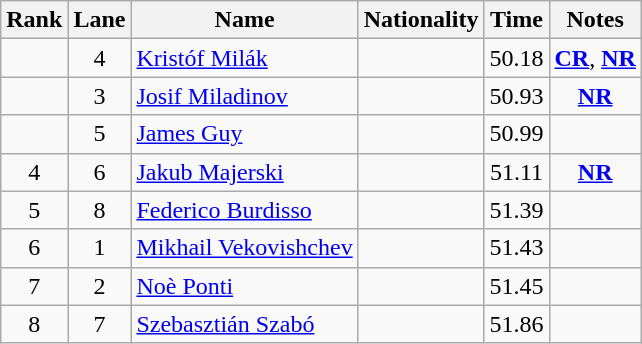<table class="wikitable sortable" style="text-align:center">
<tr>
<th>Rank</th>
<th>Lane</th>
<th>Name</th>
<th>Nationality</th>
<th>Time</th>
<th>Notes</th>
</tr>
<tr>
<td></td>
<td>4</td>
<td align=left><a href='#'>Kristóf Milák</a></td>
<td align=left></td>
<td>50.18</td>
<td><strong><a href='#'>CR</a></strong>, <strong><a href='#'>NR</a></strong></td>
</tr>
<tr>
<td></td>
<td>3</td>
<td align=left><a href='#'>Josif Miladinov</a></td>
<td align=left></td>
<td>50.93</td>
<td><strong><a href='#'>NR</a></strong></td>
</tr>
<tr>
<td></td>
<td>5</td>
<td align=left><a href='#'>James Guy</a></td>
<td align=left></td>
<td>50.99</td>
<td></td>
</tr>
<tr>
<td>4</td>
<td>6</td>
<td align=left><a href='#'>Jakub Majerski</a></td>
<td align=left></td>
<td>51.11</td>
<td><strong><a href='#'>NR</a></strong></td>
</tr>
<tr>
<td>5</td>
<td>8</td>
<td align=left><a href='#'>Federico Burdisso</a></td>
<td align=left></td>
<td>51.39</td>
<td></td>
</tr>
<tr>
<td>6</td>
<td>1</td>
<td align=left><a href='#'>Mikhail Vekovishchev</a></td>
<td align=left></td>
<td>51.43</td>
<td></td>
</tr>
<tr>
<td>7</td>
<td>2</td>
<td align=left><a href='#'>Noè Ponti</a></td>
<td align=left></td>
<td>51.45</td>
<td></td>
</tr>
<tr>
<td>8</td>
<td>7</td>
<td align=left><a href='#'>Szebasztián Szabó</a></td>
<td align=left></td>
<td>51.86</td>
<td></td>
</tr>
</table>
